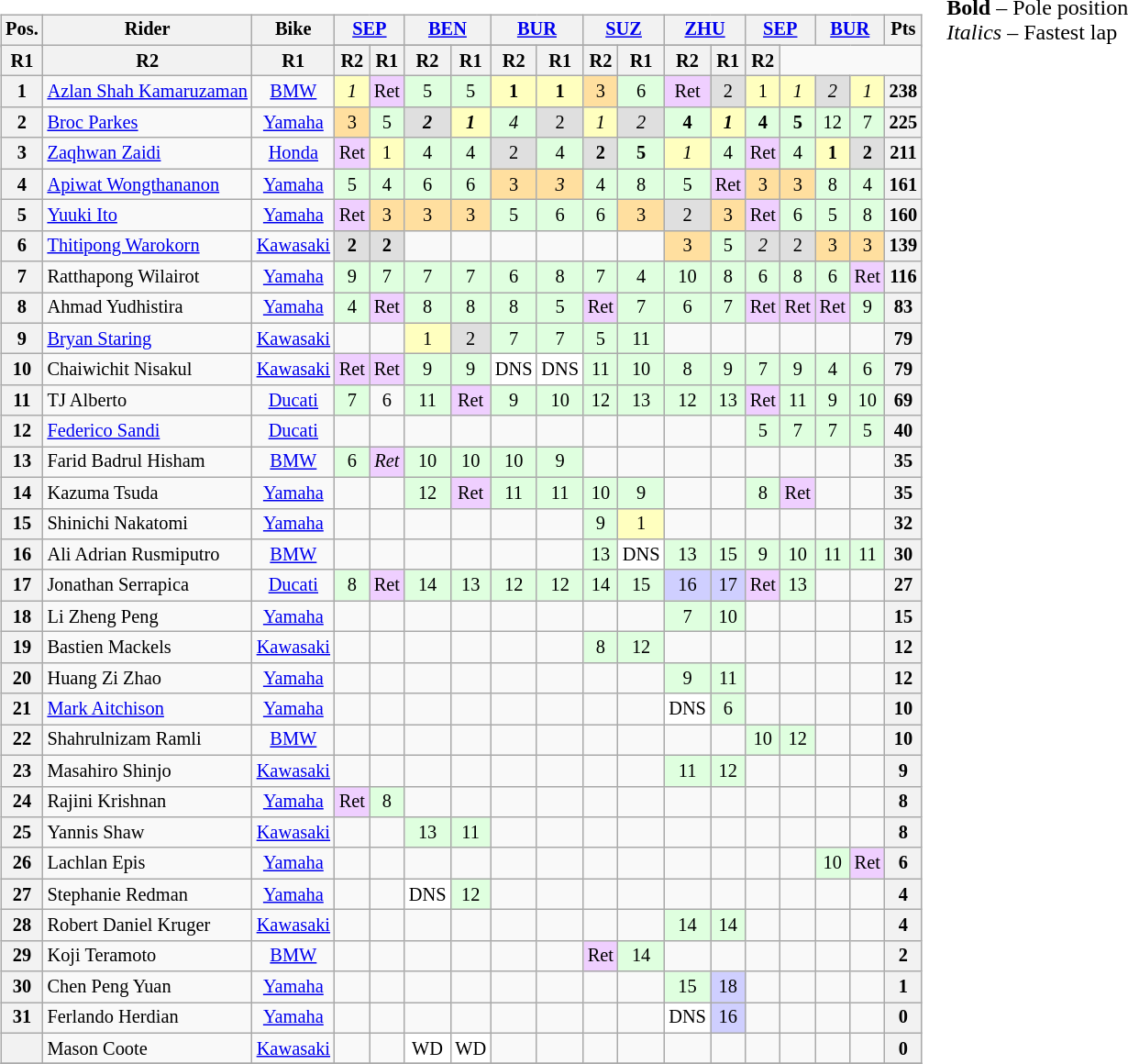<table>
<tr>
<td><br><table class="wikitable" style="font-size:85%; text-align:center;">
<tr>
<th rowspan="2">Pos.</th>
<th rowspan="2">Rider</th>
<th rowspan="2">Bike</th>
<th colspan="2"><a href='#'>SEP</a><br></th>
<th colspan="2"><a href='#'>BEN</a><br></th>
<th colspan="2"><a href='#'>BUR</a><br></th>
<th colspan="2"><a href='#'>SUZ</a><br></th>
<th colspan="2"><a href='#'>ZHU</a><br></th>
<th colspan="2"><a href='#'>SEP</a><br></th>
<th colspan="2"><a href='#'>BUR</a><br></th>
<th rowspan="2">Pts</th>
</tr>
<tr>
</tr>
<tr>
<th>R1</th>
<th>R2</th>
<th>R1</th>
<th>R2</th>
<th>R1</th>
<th>R2</th>
<th>R1</th>
<th>R2</th>
<th>R1</th>
<th>R2</th>
<th>R1</th>
<th>R2</th>
<th>R1</th>
<th>R2</th>
</tr>
<tr>
<th>1</th>
<td align="left"> <a href='#'>Azlan Shah Kamaruzaman</a></td>
<td><a href='#'>BMW</a></td>
<td style="background:#ffffbf;"><em>1</em></td>
<td style="background:#efcfff;">Ret</td>
<td style="background:#dfffdf;">5</td>
<td style="background:#dfffdf;">5</td>
<td style="background:#ffffbf;"><strong>1</strong></td>
<td style="background:#ffffbf;"><strong>1</strong></td>
<td style="background:#ffdf9f;">3</td>
<td style="background:#dfffdf;">6</td>
<td style="background:#efcfff;">Ret</td>
<td style="background:#dfdfdf;">2</td>
<td style="background:#ffffbf;">1</td>
<td style="background:#ffffbf;"><em>1</em></td>
<td style="background:#dfdfdf;"><em>2</em></td>
<td style="background:#ffffbf;"><em>1</em></td>
<th>238</th>
</tr>
<tr>
<th>2</th>
<td align="left"> <a href='#'>Broc Parkes</a></td>
<td><a href='#'>Yamaha</a></td>
<td style="background:#ffdf9f;">3</td>
<td style="background:#dfffdf;">5</td>
<td style="background:#dfdfdf;"><strong><em>2</em></strong></td>
<td style="background:#ffffbf;"><strong><em>1</em></strong></td>
<td style="background:#dfffdf;"><em>4</em></td>
<td style="background:#dfdfdf;">2</td>
<td style="background:#ffffbf;"><em>1</em></td>
<td style="background:#dfdfdf;"><em>2</em></td>
<td style="background:#dfffdf;"><strong>4</strong></td>
<td style="background:#ffffbf;"><strong><em>1</em></strong></td>
<td style="background:#dfffdf;"><strong>4</strong></td>
<td style="background:#dfffdf;"><strong>5</strong></td>
<td style="background:#dfffdf;">12</td>
<td style="background:#dfffdf;">7</td>
<th>225</th>
</tr>
<tr>
<th>3</th>
<td align="left"> <a href='#'>Zaqhwan Zaidi</a></td>
<td><a href='#'>Honda</a></td>
<td style="background:#efcfff;">Ret</td>
<td style="background:#ffffbf;">1</td>
<td style="background:#dfffdf;">4</td>
<td style="background:#dfffdf;">4</td>
<td style="background:#dfdfdf;">2</td>
<td style="background:#dfffdf;">4</td>
<td style="background:#dfdfdf;"><strong>2</strong></td>
<td style="background:#dfffdf;"><strong>5</strong></td>
<td style="background:#ffffbf;"><em>1</em></td>
<td style="background:#dfffdf;">4</td>
<td style="background:#efcfff;">Ret</td>
<td style="background:#dfffdf;">4</td>
<td style="background:#ffffbf;"><strong>1</strong></td>
<td style="background:#dfdfdf;"><strong>2</strong></td>
<th>211</th>
</tr>
<tr>
<th>4</th>
<td align="left"> <a href='#'>Apiwat Wongthananon</a></td>
<td><a href='#'>Yamaha</a></td>
<td style="background:#dfffdf;">5</td>
<td style="background:#dfffdf;">4</td>
<td style="background:#dfffdf;">6</td>
<td style="background:#dfffdf;">6</td>
<td style="background:#ffdf9f;">3</td>
<td style="background:#ffdf9f;"><em>3</em></td>
<td style="background:#dfffdf;">4</td>
<td style="background:#dfffdf;">8</td>
<td style="background:#dfffdf;">5</td>
<td style="background:#efcfff;">Ret</td>
<td style="background:#ffdf9f;">3</td>
<td style="background:#ffdf9f;">3</td>
<td style="background:#dfffdf;">8</td>
<td style="background:#dfffdf;">4</td>
<th>161</th>
</tr>
<tr>
<th>5</th>
<td align="left"> <a href='#'>Yuuki Ito</a></td>
<td><a href='#'>Yamaha</a></td>
<td style="background:#efcfff;">Ret</td>
<td style="background:#ffdf9f;">3</td>
<td style="background:#ffdf9f;">3</td>
<td style="background:#ffdf9f;">3</td>
<td style="background:#dfffdf;">5</td>
<td style="background:#dfffdf;">6</td>
<td style="background:#dfffdf;">6</td>
<td style="background:#ffdf9f;">3</td>
<td style="background:#dfdfdf;">2</td>
<td style="background:#ffdf9f;">3</td>
<td style="background:#efcfff;">Ret</td>
<td style="background:#dfffdf;">6</td>
<td style="background:#dfffdf;">5</td>
<td style="background:#dfffdf;">8</td>
<th>160</th>
</tr>
<tr>
<th>6</th>
<td align="left"> <a href='#'>Thitipong Warokorn</a></td>
<td><a href='#'>Kawasaki</a></td>
<td style="background:#dfdfdf;"><strong>2</strong></td>
<td style="background:#dfdfdf;"><strong>2</strong></td>
<td></td>
<td></td>
<td></td>
<td></td>
<td></td>
<td></td>
<td style="background:#ffdf9f;">3</td>
<td style="background:#dfffdf;">5</td>
<td style="background:#dfdfdf;"><em>2</em></td>
<td style="background:#dfdfdf;">2</td>
<td style="background:#ffdf9f;">3</td>
<td style="background:#ffdf9f;">3</td>
<th>139</th>
</tr>
<tr>
<th>7</th>
<td align="left"> Ratthapong Wilairot</td>
<td><a href='#'>Yamaha</a></td>
<td style="background:#dfffdf;">9</td>
<td style="background:#dfffdf;">7</td>
<td style="background:#dfffdf;">7</td>
<td style="background:#dfffdf;">7</td>
<td style="background:#dfffdf;">6</td>
<td style="background:#dfffdf;">8</td>
<td style="background:#dfffdf;">7</td>
<td style="background:#dfffdf;">4</td>
<td style="background:#dfffdf;">10</td>
<td style="background:#dfffdf;">8</td>
<td style="background:#dfffdf;">6</td>
<td style="background:#dfffdf;">8</td>
<td style="background:#dfffdf;">6</td>
<td style="background:#efcfff;">Ret</td>
<th>116</th>
</tr>
<tr>
<th>8</th>
<td align="left"> Ahmad Yudhistira</td>
<td><a href='#'>Yamaha</a></td>
<td style="background:#dfffdf;">4</td>
<td style="background:#efcfff;">Ret</td>
<td style="background:#dfffdf;">8</td>
<td style="background:#dfffdf;">8</td>
<td style="background:#dfffdf;">8</td>
<td style="background:#dfffdf;">5</td>
<td style="background:#efcfff;">Ret</td>
<td style="background:#dfffdf;">7</td>
<td style="background:#dfffdf;">6</td>
<td style="background:#dfffdf;">7</td>
<td style="background:#efcfff;">Ret</td>
<td style="background:#efcfff;">Ret</td>
<td style="background:#efcfff;">Ret</td>
<td style="background:#dfffdf;">9</td>
<th>83</th>
</tr>
<tr>
<th>9</th>
<td align="left"> <a href='#'>Bryan Staring</a></td>
<td><a href='#'>Kawasaki</a></td>
<td></td>
<td></td>
<td style="background:#ffffbf;">1</td>
<td style="background:#dfdfdf;">2</td>
<td style="background:#dfffdf;">7</td>
<td style="background:#dfffdf;">7</td>
<td style="background:#dfffdf;">5</td>
<td style="background:#dfffdf;">11</td>
<td></td>
<td></td>
<td></td>
<td></td>
<td></td>
<td></td>
<th>79</th>
</tr>
<tr>
<th>10</th>
<td align="left"> Chaiwichit Nisakul</td>
<td><a href='#'>Kawasaki</a></td>
<td style="background:#efcfff;">Ret</td>
<td style="background:#efcfff;">Ret</td>
<td style="background:#dfffdf;">9</td>
<td style="background:#dfffdf;">9</td>
<td style="background:#ffffff;">DNS</td>
<td style="background:#ffffff;">DNS</td>
<td style="background:#dfffdf;">11</td>
<td style="background:#dfffdf;">10</td>
<td style="background:#dfffdf;">8</td>
<td style="background:#dfffdf;">9</td>
<td style="background:#dfffdf;">7</td>
<td style="background:#dfffdf;">9</td>
<td style="background:#dfffdf;">4</td>
<td style="background:#dfffdf;">6</td>
<th>79</th>
</tr>
<tr>
<th>11</th>
<td align="left"> TJ Alberto</td>
<td><a href='#'>Ducati</a></td>
<td style="background:#dfffdf;">7</td>
<td style="background:#dfffdf:">6</td>
<td style="background:#dfffdf;">11</td>
<td style="background:#efcfff;">Ret</td>
<td style="background:#dfffdf;">9</td>
<td style="background:#dfffdf;">10</td>
<td style="background:#dfffdf;">12</td>
<td style="background:#dfffdf;">13</td>
<td style="background:#dfffdf;">12</td>
<td style="background:#dfffdf;">13</td>
<td style="background:#efcfff;">Ret</td>
<td style="background:#dfffdf;">11</td>
<td style="background:#dfffdf;">9</td>
<td style="background:#dfffdf;">10</td>
<th>69</th>
</tr>
<tr>
<th>12</th>
<td align="left"> <a href='#'>Federico Sandi</a></td>
<td><a href='#'>Ducati</a></td>
<td></td>
<td></td>
<td></td>
<td></td>
<td></td>
<td></td>
<td></td>
<td></td>
<td></td>
<td></td>
<td style="background:#dfffdf;">5</td>
<td style="background:#dfffdf;">7</td>
<td style="background:#dfffdf;">7</td>
<td style="background:#dfffdf;">5</td>
<th>40</th>
</tr>
<tr>
<th>13</th>
<td align="left"> Farid Badrul Hisham</td>
<td><a href='#'>BMW</a></td>
<td style="background:#dfffdf;">6</td>
<td style="background:#efcfff;"><em>Ret</em></td>
<td style="background:#dfffdf;">10</td>
<td style="background:#dfffdf;">10</td>
<td style="background:#dfffdf;">10</td>
<td style="background:#dfffdf;">9</td>
<td></td>
<td></td>
<td></td>
<td></td>
<td></td>
<td></td>
<td></td>
<td></td>
<th>35</th>
</tr>
<tr>
<th>14</th>
<td align="left"> Kazuma Tsuda</td>
<td><a href='#'>Yamaha</a></td>
<td></td>
<td></td>
<td style="background:#dfffdf;">12</td>
<td style="background:#efcfff;">Ret</td>
<td style="background:#dfffdf;">11</td>
<td style="background:#dfffdf;">11</td>
<td style="background:#dfffdf;">10</td>
<td style="background:#dfffdf;">9</td>
<td></td>
<td></td>
<td style="background:#dfffdf;">8</td>
<td style="background:#efcfff;">Ret</td>
<td></td>
<td></td>
<th>35</th>
</tr>
<tr>
<th>15</th>
<td align="left"> Shinichi Nakatomi</td>
<td><a href='#'>Yamaha</a></td>
<td></td>
<td></td>
<td></td>
<td></td>
<td></td>
<td></td>
<td style="background:#dfffdf;">9</td>
<td style="background:#ffffbf;">1</td>
<td></td>
<td></td>
<td></td>
<td></td>
<td></td>
<td></td>
<th>32</th>
</tr>
<tr>
<th>16</th>
<td align="left"> Ali Adrian Rusmiputro</td>
<td><a href='#'>BMW</a></td>
<td></td>
<td></td>
<td></td>
<td></td>
<td></td>
<td></td>
<td style="background:#dfffdf;">13</td>
<td style="background:#ffffff;">DNS</td>
<td style="background:#dfffdf;">13</td>
<td style="background:#dfffdf;">15</td>
<td style="background:#dfffdf;">9</td>
<td style="background:#dfffdf;">10</td>
<td style="background:#dfffdf;">11</td>
<td style="background:#dfffdf;">11</td>
<th>30</th>
</tr>
<tr>
<th>17</th>
<td align="left"> Jonathan Serrapica</td>
<td><a href='#'>Ducati</a></td>
<td style="background:#dfffdf;">8</td>
<td style="background:#efcfff;">Ret</td>
<td style="background:#dfffdf;">14</td>
<td style="background:#dfffdf;">13</td>
<td style="background:#dfffdf;">12</td>
<td style="background:#dfffdf;">12</td>
<td style="background:#dfffdf;">14</td>
<td style="background:#dfffdf;">15</td>
<td style="background:#cfcfff;">16</td>
<td style="background:#cfcfff;">17</td>
<td style="background:#efcfff;">Ret</td>
<td style="background:#dfffdf;">13</td>
<td></td>
<td></td>
<th>27</th>
</tr>
<tr>
<th>18</th>
<td align="left"> Li Zheng Peng</td>
<td><a href='#'>Yamaha</a></td>
<td></td>
<td></td>
<td></td>
<td></td>
<td></td>
<td></td>
<td></td>
<td></td>
<td style="background:#dfffdf;">7</td>
<td style="background:#dfffdf;">10</td>
<td></td>
<td></td>
<td></td>
<td></td>
<th>15</th>
</tr>
<tr>
<th>19</th>
<td align="left"> Bastien Mackels</td>
<td><a href='#'>Kawasaki</a></td>
<td></td>
<td></td>
<td></td>
<td></td>
<td></td>
<td></td>
<td style="background:#dfffdf;">8</td>
<td style="background:#dfffdf;">12</td>
<td></td>
<td></td>
<td></td>
<td></td>
<td></td>
<td></td>
<th>12</th>
</tr>
<tr>
<th>20</th>
<td align="left"> Huang Zi Zhao</td>
<td><a href='#'>Yamaha</a></td>
<td></td>
<td></td>
<td></td>
<td></td>
<td></td>
<td></td>
<td></td>
<td></td>
<td style="background:#dfffdf;">9</td>
<td style="background:#dfffdf;">11</td>
<td></td>
<td></td>
<td></td>
<td></td>
<th>12</th>
</tr>
<tr>
<th>21</th>
<td align="left"> <a href='#'>Mark Aitchison</a></td>
<td><a href='#'>Yamaha</a></td>
<td></td>
<td></td>
<td></td>
<td></td>
<td></td>
<td></td>
<td></td>
<td></td>
<td style="background:#ffffff;">DNS</td>
<td style="background:#dfffdf;">6</td>
<td></td>
<td></td>
<td></td>
<td></td>
<th>10</th>
</tr>
<tr>
<th>22</th>
<td align="left"> Shahrulnizam Ramli</td>
<td><a href='#'>BMW</a></td>
<td></td>
<td></td>
<td></td>
<td></td>
<td></td>
<td></td>
<td></td>
<td></td>
<td></td>
<td></td>
<td style="background:#dfffdf;">10</td>
<td style="background:#dfffdf;">12</td>
<td></td>
<td></td>
<th>10</th>
</tr>
<tr>
<th>23</th>
<td align="left"> Masahiro Shinjo</td>
<td><a href='#'>Kawasaki</a></td>
<td></td>
<td></td>
<td></td>
<td></td>
<td></td>
<td></td>
<td></td>
<td></td>
<td style="background:#dfffdf;">11</td>
<td style="background:#dfffdf;">12</td>
<td></td>
<td></td>
<td></td>
<td></td>
<th>9</th>
</tr>
<tr>
<th>24</th>
<td align="left"> Rajini Krishnan</td>
<td><a href='#'>Yamaha</a></td>
<td style="background:#efcfff;">Ret</td>
<td style="background:#dfffdf;">8</td>
<td></td>
<td></td>
<td></td>
<td></td>
<td></td>
<td></td>
<td></td>
<td></td>
<td></td>
<td></td>
<td></td>
<td></td>
<th>8</th>
</tr>
<tr>
<th>25</th>
<td align="left"> Yannis Shaw</td>
<td><a href='#'>Kawasaki</a></td>
<td></td>
<td></td>
<td style="background:#dfffdf;">13</td>
<td style="background:#dfffdf;">11</td>
<td></td>
<td></td>
<td></td>
<td></td>
<td></td>
<td></td>
<td></td>
<td></td>
<td></td>
<td></td>
<th>8</th>
</tr>
<tr>
<th>26</th>
<td align="left"> Lachlan Epis</td>
<td><a href='#'>Yamaha</a></td>
<td></td>
<td></td>
<td></td>
<td></td>
<td></td>
<td></td>
<td></td>
<td></td>
<td></td>
<td></td>
<td></td>
<td></td>
<td style="background:#dfffdf;">10</td>
<td style="background:#efcfff;">Ret</td>
<th>6</th>
</tr>
<tr>
<th>27</th>
<td align="left"> Stephanie Redman</td>
<td><a href='#'>Yamaha</a></td>
<td></td>
<td></td>
<td style="background:#ffffff;">DNS</td>
<td style="background:#dfffdf;">12</td>
<td></td>
<td></td>
<td></td>
<td></td>
<td></td>
<td></td>
<td></td>
<td></td>
<td></td>
<td></td>
<th>4</th>
</tr>
<tr>
<th>28</th>
<td align="left"> Robert Daniel Kruger</td>
<td><a href='#'>Kawasaki</a></td>
<td></td>
<td></td>
<td></td>
<td></td>
<td></td>
<td></td>
<td></td>
<td></td>
<td style="background:#dfffdf;">14</td>
<td style="background:#dfffdf;">14</td>
<td></td>
<td></td>
<td></td>
<td></td>
<th>4</th>
</tr>
<tr>
<th>29</th>
<td align="left"> Koji Teramoto</td>
<td><a href='#'>BMW</a></td>
<td></td>
<td></td>
<td></td>
<td></td>
<td></td>
<td></td>
<td style="background:#efcfff;">Ret</td>
<td style="background:#dfffdf;">14</td>
<td></td>
<td></td>
<td></td>
<td></td>
<td></td>
<td></td>
<th>2</th>
</tr>
<tr>
<th>30</th>
<td align="left"> Chen Peng Yuan</td>
<td><a href='#'>Yamaha</a></td>
<td></td>
<td></td>
<td></td>
<td></td>
<td></td>
<td></td>
<td></td>
<td></td>
<td style="background:#dfffdf;">15</td>
<td style="background:#cfcfff;">18</td>
<td></td>
<td></td>
<td></td>
<td></td>
<th>1</th>
</tr>
<tr>
<th>31</th>
<td align="left"> Ferlando Herdian</td>
<td><a href='#'>Yamaha</a></td>
<td></td>
<td></td>
<td></td>
<td></td>
<td></td>
<td></td>
<td></td>
<td></td>
<td style="background:#ffffff;">DNS</td>
<td style="background:#cfcfff;">16</td>
<td></td>
<td></td>
<td></td>
<td></td>
<th>0</th>
</tr>
<tr>
<th></th>
<td align="left"> Mason Coote</td>
<td><a href='#'>Kawasaki</a></td>
<td></td>
<td></td>
<td style="background:#ffffff;">WD</td>
<td style="background:#ffffff;">WD</td>
<td></td>
<td></td>
<td></td>
<td></td>
<td></td>
<td></td>
<td></td>
<td></td>
<td></td>
<td></td>
<th>0</th>
</tr>
<tr>
</tr>
</table>
</td>
<td valign="top"><br>
<span><strong>Bold</strong> – Pole position<br><em>Italics</em> – Fastest lap</span></td>
</tr>
</table>
